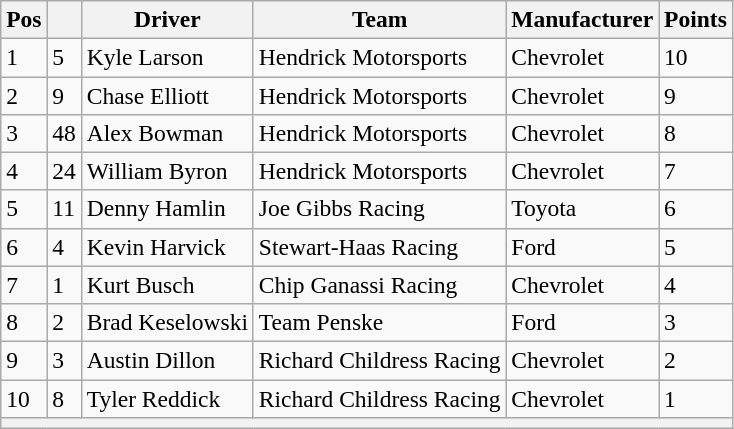<table class="wikitable" style="font-size:98%">
<tr>
<th>Pos</th>
<th></th>
<th>Driver</th>
<th>Team</th>
<th>Manufacturer</th>
<th>Points</th>
</tr>
<tr>
<td>1</td>
<td>5</td>
<td>Kyle Larson</td>
<td>Hendrick Motorsports</td>
<td>Chevrolet</td>
<td>10</td>
</tr>
<tr>
<td>2</td>
<td>9</td>
<td>Chase Elliott</td>
<td>Hendrick Motorsports</td>
<td>Chevrolet</td>
<td>9</td>
</tr>
<tr>
<td>3</td>
<td>48</td>
<td>Alex Bowman</td>
<td>Hendrick Motorsports</td>
<td>Chevrolet</td>
<td>8</td>
</tr>
<tr>
<td>4</td>
<td>24</td>
<td>William Byron</td>
<td>Hendrick Motorsports</td>
<td>Chevrolet</td>
<td>7</td>
</tr>
<tr>
<td>5</td>
<td>11</td>
<td>Denny Hamlin</td>
<td>Joe Gibbs Racing</td>
<td>Toyota</td>
<td>6</td>
</tr>
<tr>
<td>6</td>
<td>4</td>
<td>Kevin Harvick</td>
<td>Stewart-Haas Racing</td>
<td>Ford</td>
<td>5</td>
</tr>
<tr>
<td>7</td>
<td>1</td>
<td>Kurt Busch</td>
<td>Chip Ganassi Racing</td>
<td>Chevrolet</td>
<td>4</td>
</tr>
<tr>
<td>8</td>
<td>2</td>
<td>Brad Keselowski</td>
<td>Team Penske</td>
<td>Ford</td>
<td>3</td>
</tr>
<tr>
<td>9</td>
<td>3</td>
<td>Austin Dillon</td>
<td>Richard Childress Racing</td>
<td>Chevrolet</td>
<td>2</td>
</tr>
<tr>
<td>10</td>
<td>8</td>
<td>Tyler Reddick</td>
<td>Richard Childress Racing</td>
<td>Chevrolet</td>
<td>1</td>
</tr>
<tr>
<th colspan="6"></th>
</tr>
</table>
